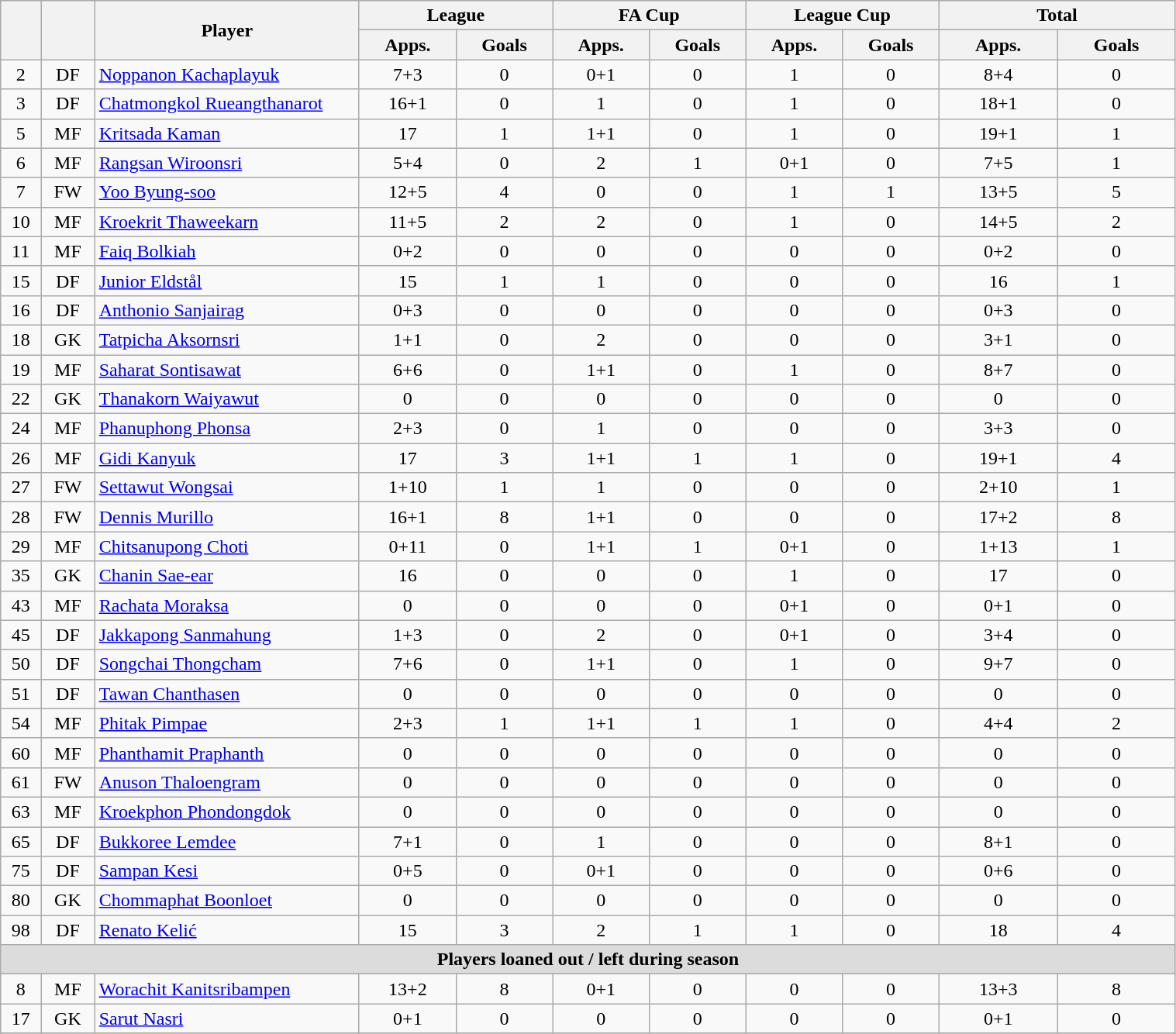<table class="wikitable" style="text-align:center; font-size:100%; width:80%;">
<tr>
<th rowspan=2></th>
<th rowspan=2></th>
<th rowspan=2 width="220">Player</th>
<th colspan=2 width="105">League</th>
<th colspan=2 width="105">FA Cup</th>
<th colspan=2 width="105">League Cup</th>
<th colspan=2 width="130">Total</th>
</tr>
<tr>
<th>Apps.</th>
<th> Goals</th>
<th>Apps.</th>
<th> Goals</th>
<th>Apps.</th>
<th> Goals</th>
<th>Apps.</th>
<th> Goals</th>
</tr>
<tr>
<td>2</td>
<td>DF</td>
<td align="left"> <a href='#'>Noppanon Kachaplayuk</a></td>
<td>7+3</td>
<td>0</td>
<td>0+1</td>
<td>0</td>
<td>1</td>
<td>0</td>
<td>8+4</td>
<td>0</td>
</tr>
<tr>
<td>3</td>
<td>DF</td>
<td align="left"> <a href='#'>Chatmongkol Rueangthanarot</a></td>
<td>16+1</td>
<td>0</td>
<td>1</td>
<td>0</td>
<td>1</td>
<td>0</td>
<td>18+1</td>
<td>0</td>
</tr>
<tr>
<td>5</td>
<td>MF</td>
<td align="left"> <a href='#'>Kritsada Kaman</a></td>
<td>17</td>
<td>1</td>
<td>1+1</td>
<td>0</td>
<td>1</td>
<td>0</td>
<td>19+1</td>
<td>1</td>
</tr>
<tr>
<td>6</td>
<td>MF</td>
<td align="left"> <a href='#'>Rangsan Wiroonsri</a></td>
<td>5+4</td>
<td>0</td>
<td>2</td>
<td>1</td>
<td>0+1</td>
<td>0</td>
<td>7+5</td>
<td>1</td>
</tr>
<tr>
<td>7</td>
<td>FW</td>
<td align="left"> <a href='#'>Yoo Byung-soo</a></td>
<td>12+5</td>
<td>4</td>
<td>0</td>
<td>0</td>
<td>1</td>
<td>1</td>
<td>13+5</td>
<td>5</td>
</tr>
<tr>
<td>10</td>
<td>MF</td>
<td align="left"> <a href='#'>Kroekrit Thaweekarn</a></td>
<td>11+5</td>
<td>2</td>
<td>2</td>
<td>0</td>
<td>1</td>
<td>0</td>
<td>14+5</td>
<td>2</td>
</tr>
<tr>
<td>11</td>
<td>MF</td>
<td align="left"> <a href='#'>Faiq Bolkiah</a></td>
<td>0+2</td>
<td>0</td>
<td>0</td>
<td>0</td>
<td>0</td>
<td>0</td>
<td>0+2</td>
<td>0</td>
</tr>
<tr>
<td>15</td>
<td>DF</td>
<td align="left"> <a href='#'>Junior Eldstål</a></td>
<td>15</td>
<td>1</td>
<td>1</td>
<td>0</td>
<td>0</td>
<td>0</td>
<td>16</td>
<td>1</td>
</tr>
<tr>
<td>16</td>
<td>DF</td>
<td align="left"> <a href='#'>Anthonio Sanjairag</a></td>
<td>0+3</td>
<td>0</td>
<td>0</td>
<td>0</td>
<td>0</td>
<td>0</td>
<td>0+3</td>
<td>0</td>
</tr>
<tr>
<td>18</td>
<td>GK</td>
<td align="left"> <a href='#'>Tatpicha Aksornsri</a></td>
<td>1+1</td>
<td>0</td>
<td>2</td>
<td>0</td>
<td>0</td>
<td>0</td>
<td>3+1</td>
<td>0</td>
</tr>
<tr>
<td>19</td>
<td>MF</td>
<td align="left"> <a href='#'>Saharat Sontisawat</a></td>
<td>6+6</td>
<td>0</td>
<td>1+1</td>
<td>0</td>
<td>1</td>
<td>0</td>
<td>8+7</td>
<td>0</td>
</tr>
<tr>
<td>22</td>
<td>GK</td>
<td align="left"> <a href='#'>Thanakorn Waiyawut</a></td>
<td>0</td>
<td>0</td>
<td>0</td>
<td>0</td>
<td>0</td>
<td>0</td>
<td>0</td>
<td>0</td>
</tr>
<tr>
<td>24</td>
<td>MF</td>
<td align="left"> <a href='#'>Phanuphong Phonsa</a></td>
<td>2+3</td>
<td>0</td>
<td>1</td>
<td>0</td>
<td>0</td>
<td>0</td>
<td>3+3</td>
<td>0</td>
</tr>
<tr>
<td>26</td>
<td>MF</td>
<td align="left"> <a href='#'>Gidi Kanyuk</a></td>
<td>17</td>
<td>3</td>
<td>1+1</td>
<td>1</td>
<td>1</td>
<td>0</td>
<td>19+1</td>
<td>4</td>
</tr>
<tr>
<td>27</td>
<td>FW</td>
<td align="left"> <a href='#'>Settawut Wongsai</a></td>
<td>1+10</td>
<td>1</td>
<td>1</td>
<td>0</td>
<td>0</td>
<td>0</td>
<td>2+10</td>
<td>1</td>
</tr>
<tr>
<td>28</td>
<td>FW</td>
<td align="left"> <a href='#'>Dennis Murillo</a></td>
<td>16+1</td>
<td>8</td>
<td>1+1</td>
<td>0</td>
<td>0</td>
<td>0</td>
<td>17+2</td>
<td>8</td>
</tr>
<tr>
<td>29</td>
<td>MF</td>
<td align="left"> <a href='#'>Chitsanupong Choti</a></td>
<td>0+11</td>
<td>0</td>
<td>1+1</td>
<td>1</td>
<td>0+1</td>
<td>0</td>
<td>1+13</td>
<td>1</td>
</tr>
<tr>
<td>35</td>
<td>GK</td>
<td align="left"> <a href='#'>Chanin Sae-ear</a></td>
<td>16</td>
<td>0</td>
<td>0</td>
<td>0</td>
<td>1</td>
<td>0</td>
<td>17</td>
<td>0</td>
</tr>
<tr>
<td>43</td>
<td>MF</td>
<td align="left"> 	<a href='#'>Rachata Moraksa</a></td>
<td>0</td>
<td>0</td>
<td>0</td>
<td>0</td>
<td>0+1</td>
<td>0</td>
<td>0+1</td>
<td>0</td>
</tr>
<tr>
<td>45</td>
<td>DF</td>
<td align="left"> <a href='#'>Jakkapong Sanmahung</a></td>
<td>1+3</td>
<td>0</td>
<td>2</td>
<td>0</td>
<td>0+1</td>
<td>0</td>
<td>3+4</td>
<td>0</td>
</tr>
<tr>
<td>50</td>
<td>DF</td>
<td align="left"> <a href='#'>Songchai Thongcham</a></td>
<td>7+6</td>
<td>0</td>
<td>1+1</td>
<td>0</td>
<td>1</td>
<td>0</td>
<td>9+7</td>
<td>0</td>
</tr>
<tr>
<td>51</td>
<td>DF</td>
<td align="left"> <a href='#'>Tawan Chanthasen</a></td>
<td>0</td>
<td>0</td>
<td>0</td>
<td>0</td>
<td>0</td>
<td>0</td>
<td>0</td>
<td>0</td>
</tr>
<tr>
<td>54</td>
<td>MF</td>
<td align="left"> <a href='#'>Phitak Pimpae</a></td>
<td>2+3</td>
<td>1</td>
<td>1+1</td>
<td>1</td>
<td>1</td>
<td>0</td>
<td>4+4</td>
<td>2</td>
</tr>
<tr>
<td>60</td>
<td>MF</td>
<td align="left"> <a href='#'>Phanthamit Praphanth</a></td>
<td>0</td>
<td>0</td>
<td>0</td>
<td>0</td>
<td>0</td>
<td>0</td>
<td>0</td>
<td>0</td>
</tr>
<tr>
<td>61</td>
<td>FW</td>
<td align="left"> <a href='#'>Anuson Thaloengram</a></td>
<td>0</td>
<td>0</td>
<td>0</td>
<td>0</td>
<td>0</td>
<td>0</td>
<td>0</td>
<td>0</td>
</tr>
<tr>
<td>63</td>
<td>MF</td>
<td align="left"> <a href='#'>Kroekphon Phondongdok</a></td>
<td>0</td>
<td>0</td>
<td>0</td>
<td>0</td>
<td>0</td>
<td>0</td>
<td>0</td>
<td>0</td>
</tr>
<tr>
<td>65</td>
<td>DF</td>
<td align="left"> <a href='#'>Bukkoree Lemdee</a></td>
<td>7+1</td>
<td>0</td>
<td>1</td>
<td>0</td>
<td>0</td>
<td>0</td>
<td>8+1</td>
<td>0</td>
</tr>
<tr>
<td>75</td>
<td>DF</td>
<td align="left"> <a href='#'>Sampan Kesi</a></td>
<td>0+5</td>
<td>0</td>
<td>0+1</td>
<td>0</td>
<td>0</td>
<td>0</td>
<td>0+6</td>
<td>0</td>
</tr>
<tr>
<td>80</td>
<td>GK</td>
<td align="left"> <a href='#'>Chommaphat Boonloet</a></td>
<td>0</td>
<td>0</td>
<td>0</td>
<td>0</td>
<td>0</td>
<td>0</td>
<td>0</td>
<td>0</td>
</tr>
<tr>
<td>98</td>
<td>DF</td>
<td align="left"> <a href='#'>Renato Kelić</a></td>
<td>15</td>
<td>3</td>
<td>2</td>
<td>1</td>
<td>1</td>
<td>0</td>
<td>18</td>
<td>4</td>
</tr>
<tr>
<th colspan="15" style="background:#dcdcdc; text-align:center;">Players loaned out / left during season</th>
</tr>
<tr>
<td>8</td>
<td>MF</td>
<td align="left"> <a href='#'>Worachit Kanitsribampen</a></td>
<td>13+2</td>
<td>8</td>
<td>0+1</td>
<td>0</td>
<td>0</td>
<td>0</td>
<td>13+3</td>
<td>8</td>
</tr>
<tr>
<td>17</td>
<td>GK</td>
<td align="left"> <a href='#'>Sarut Nasri</a></td>
<td>0+1</td>
<td>0</td>
<td>0</td>
<td>0</td>
<td>0</td>
<td>0</td>
<td>0+1</td>
<td>0</td>
</tr>
<tr>
</tr>
</table>
